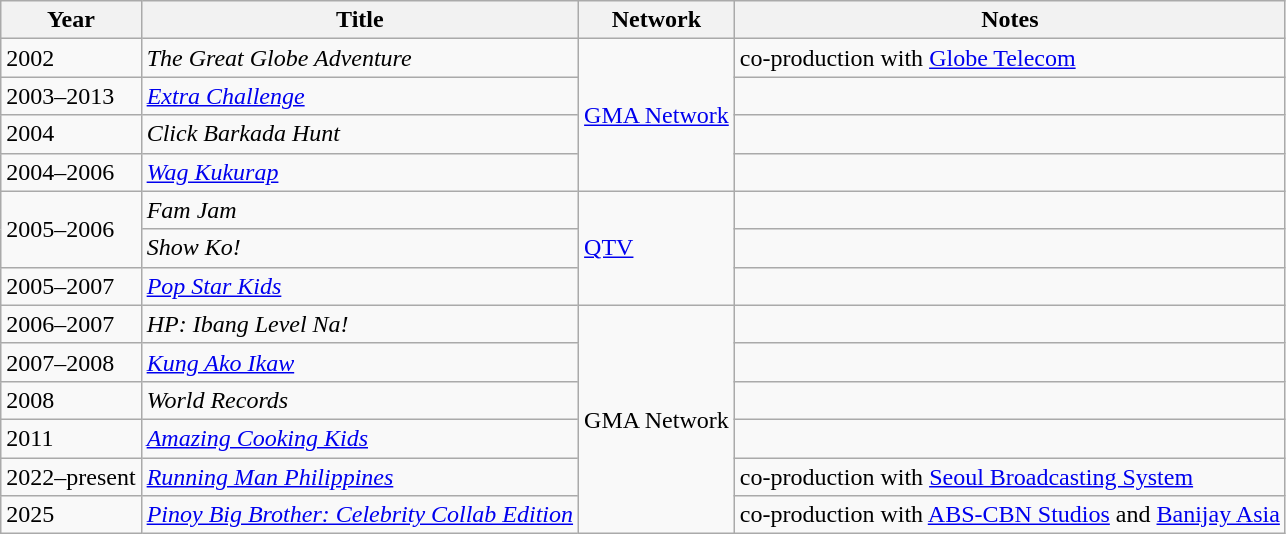<table class="wikitable">
<tr>
<th>Year</th>
<th>Title</th>
<th>Network</th>
<th>Notes</th>
</tr>
<tr>
<td>2002</td>
<td><em>The Great Globe Adventure</em></td>
<td rowspan="4"><a href='#'>GMA Network</a></td>
<td>co-production with <a href='#'>Globe Telecom</a></td>
</tr>
<tr>
<td>2003–2013</td>
<td><em><a href='#'>Extra Challenge</a></em></td>
<td></td>
</tr>
<tr>
<td>2004</td>
<td><em>Click Barkada Hunt</em></td>
<td></td>
</tr>
<tr>
<td>2004–2006</td>
<td><em><a href='#'>Wag Kukurap</a></em></td>
<td></td>
</tr>
<tr>
<td rowspan="2">2005–2006</td>
<td><em>Fam Jam</em></td>
<td rowspan="3"><a href='#'>QTV</a></td>
<td></td>
</tr>
<tr>
<td><em>Show Ko!</em></td>
<td></td>
</tr>
<tr>
<td>2005–2007</td>
<td><em><a href='#'>Pop Star Kids</a></em></td>
<td></td>
</tr>
<tr>
<td>2006–2007</td>
<td><em>HP: Ibang Level Na!</em></td>
<td rowspan="6">GMA Network</td>
<td></td>
</tr>
<tr>
<td>2007–2008</td>
<td><em><a href='#'>Kung Ako Ikaw</a></em></td>
<td></td>
</tr>
<tr>
<td>2008</td>
<td><em>World Records</em></td>
<td></td>
</tr>
<tr>
<td>2011</td>
<td><em><a href='#'>Amazing Cooking Kids</a></em></td>
<td></td>
</tr>
<tr>
<td>2022–present</td>
<td><em><a href='#'>Running Man Philippines</a></em></td>
<td>co-production with <a href='#'>Seoul Broadcasting System</a></td>
</tr>
<tr>
<td>2025</td>
<td><em><a href='#'>Pinoy Big Brother: Celebrity Collab Edition</a></em></td>
<td>co-production with <a href='#'>ABS-CBN Studios</a> and <a href='#'>Banijay Asia</a></td>
</tr>
</table>
